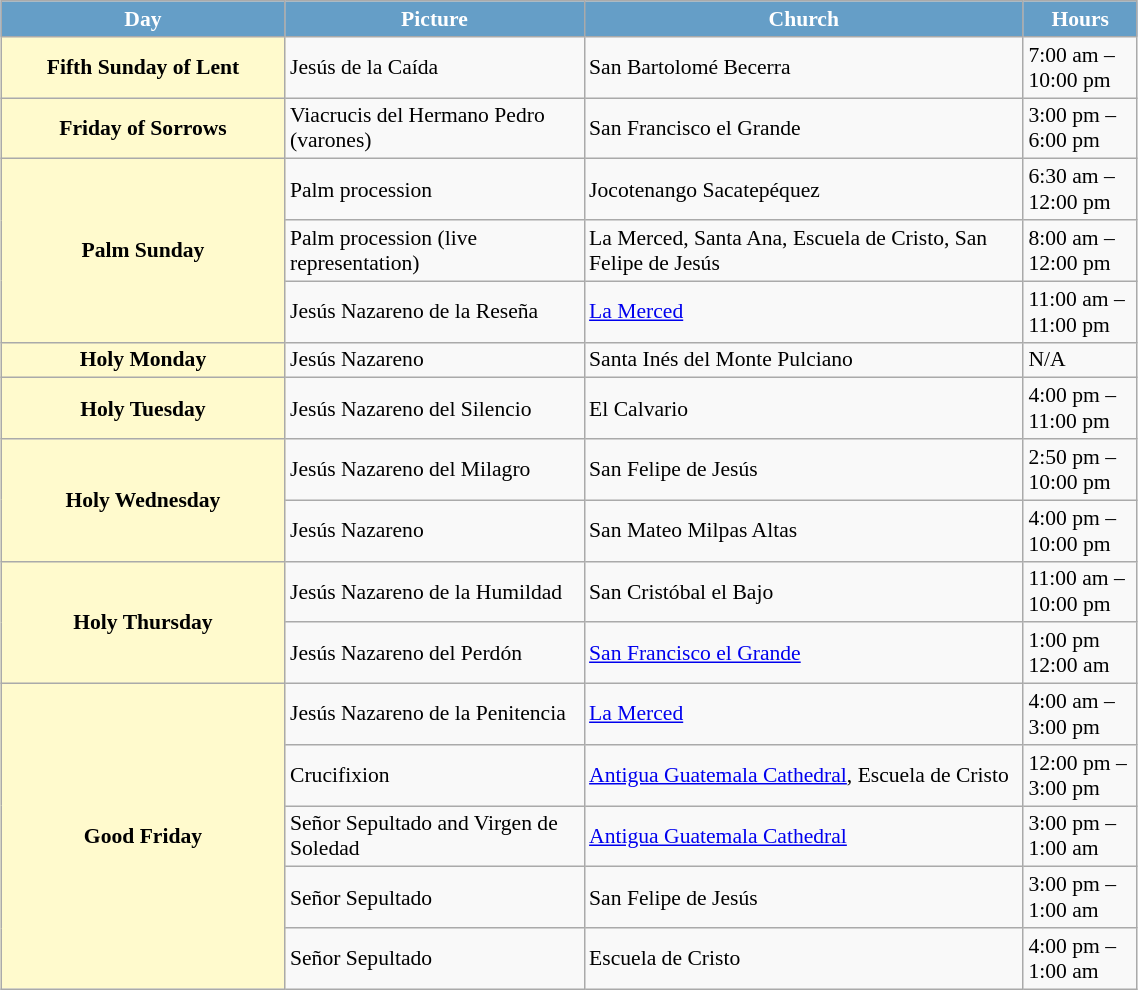<table class="mw-collapsible mw-collapsed wikitable sortable" style="margin: 1em auto; width:60%; font-size:90%;">
<tr style="color:white;">
<th style="background:#659ec7; width:25%;">Day</th>
<th style="background:#659ec7; width=25%;">Picture</th>
<th style="background:#659ec7;">Church</th>
<th style="background:#659ec7; width:10%;">Hours</th>
</tr>
<tr>
<th style="background:lemonchiffon;">Fifth Sunday of Lent</th>
<td>Jesús de la Caída</td>
<td>San Bartolomé Becerra</td>
<td>7:00 am – 10:00 pm</td>
</tr>
<tr>
<th style="background:lemonchiffon;">Friday of Sorrows</th>
<td>Viacrucis del Hermano Pedro (varones)</td>
<td>San Francisco el Grande</td>
<td>3:00 pm – 6:00 pm</td>
</tr>
<tr>
<th style="background:lemonchiffon;" rowspan=3>Palm Sunday</th>
<td>Palm procession</td>
<td>Jocotenango Sacatepéquez</td>
<td>6:30 am – 12:00 pm</td>
</tr>
<tr>
<td>Palm procession (live representation)</td>
<td>La Merced, Santa Ana, Escuela de Cristo, San Felipe de Jesús</td>
<td>8:00 am – 12:00 pm</td>
</tr>
<tr>
<td>Jesús Nazareno de la Reseña</td>
<td><a href='#'>La Merced</a></td>
<td>11:00 am – 11:00 pm</td>
</tr>
<tr>
<th style="background:lemonchiffon;">Holy Monday</th>
<td>Jesús Nazareno</td>
<td>Santa Inés del Monte Pulciano</td>
<td>N/A</td>
</tr>
<tr>
<th style="background:lemonchiffon;">Holy Tuesday</th>
<td>Jesús Nazareno del Silencio</td>
<td>El Calvario</td>
<td>4:00 pm – 11:00 pm</td>
</tr>
<tr>
<th style="background:lemonchiffon;" rowspan=2>Holy Wednesday</th>
<td>Jesús Nazareno del Milagro</td>
<td>San Felipe de Jesús</td>
<td>2:50 pm – 10:00 pm</td>
</tr>
<tr>
<td>Jesús Nazareno</td>
<td>San Mateo Milpas Altas</td>
<td>4:00 pm – 10:00 pm</td>
</tr>
<tr>
<th style="background:lemonchiffon;" rowspan=2>Holy Thursday</th>
<td>Jesús Nazareno de la Humildad</td>
<td>San Cristóbal el Bajo</td>
<td>11:00 am – 10:00 pm</td>
</tr>
<tr>
<td>Jesús Nazareno del Perdón</td>
<td><a href='#'>San Francisco el Grande</a></td>
<td>1:00 pm 12:00 am</td>
</tr>
<tr>
<th style="background:lemonchiffon;" rowspan=5>Good Friday</th>
<td>Jesús Nazareno de la Penitencia</td>
<td><a href='#'>La Merced</a></td>
<td>4:00 am – 3:00 pm</td>
</tr>
<tr>
<td>Crucifixion</td>
<td><a href='#'>Antigua Guatemala Cathedral</a>, Escuela de Cristo</td>
<td>12:00 pm – 3:00 pm</td>
</tr>
<tr>
<td>Señor Sepultado and Virgen de Soledad</td>
<td><a href='#'>Antigua Guatemala Cathedral</a></td>
<td>3:00 pm – 1:00 am</td>
</tr>
<tr>
<td>Señor Sepultado</td>
<td>San Felipe de Jesús</td>
<td>3:00 pm – 1:00 am</td>
</tr>
<tr>
<td>Señor Sepultado</td>
<td>Escuela de Cristo</td>
<td>4:00 pm – 1:00 am</td>
</tr>
</table>
